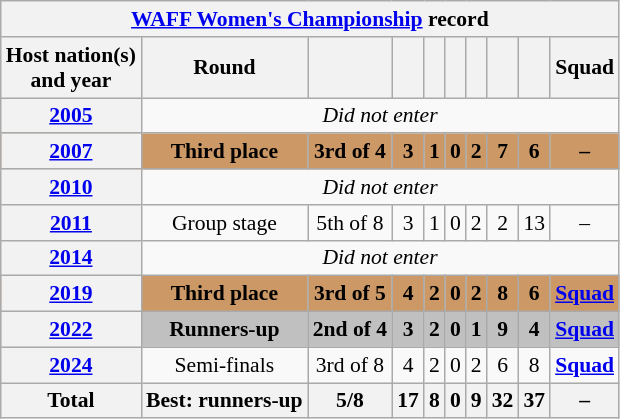<table class="wikitable" style="font-size:90%; text-align:center;">
<tr>
<th colspan=10><a href='#'>WAFF Women's Championship</a> record</th>
</tr>
<tr>
<th scope="col">Host nation(s)<br>and year</th>
<th scope="col">Round</th>
<th scope="col"></th>
<th scope="col"></th>
<th scope="col"></th>
<th scope="col"></th>
<th scope="col"></th>
<th scope="col"></th>
<th scope="col"></th>
<th scope="col">Squad</th>
</tr>
<tr>
<th scope="row"> <a href='#'>2005</a></th>
<td colspan="9"><em>Did not enter</em></td>
</tr>
<tr style="background:#cc9966;">
<th scope="row"> <a href='#'>2007</a></th>
<td><strong>Third place</strong></td>
<td><strong>3rd of 4</strong></td>
<td><strong>3</strong></td>
<td><strong>1</strong></td>
<td><strong>0</strong></td>
<td><strong>2</strong></td>
<td><strong>7</strong></td>
<td><strong>6</strong></td>
<td><strong>–</strong></td>
</tr>
<tr>
<th scope="row"> <a href='#'>2010</a></th>
<td colspan="9"><em>Did not enter</em></td>
</tr>
<tr>
<th scope="row"> <a href='#'>2011</a></th>
<td>Group stage</td>
<td>5th of 8</td>
<td>3</td>
<td>1</td>
<td>0</td>
<td>2</td>
<td>2</td>
<td>13</td>
<td>–</td>
</tr>
<tr>
<th scope="row"> <a href='#'>2014</a></th>
<td colspan="9"><em>Did not enter</em></td>
</tr>
<tr style="background:#cc9966;">
<th scope="row"> <a href='#'>2019</a></th>
<td><strong>Third place</strong></td>
<td><strong>3rd of 5</strong></td>
<td><strong>4</strong></td>
<td><strong>2</strong></td>
<td><strong>0</strong></td>
<td><strong>2</strong></td>
<td><strong>8</strong></td>
<td><strong>6</strong></td>
<td><strong><a href='#'>Squad</a></strong></td>
</tr>
<tr style="background:silver;">
<th scope="row"> <a href='#'>2022</a></th>
<td><strong>Runners-up</strong></td>
<td><strong>2nd of 4</strong></td>
<td><strong>3</strong></td>
<td><strong>2</strong></td>
<td><strong>0</strong></td>
<td><strong>1</strong></td>
<td><strong>9</strong></td>
<td><strong>4</strong></td>
<td><strong><a href='#'>Squad</a></strong></td>
</tr>
<tr>
<th scope="row"> <a href='#'>2024</a></th>
<td>Semi-finals</td>
<td>3rd of 8</td>
<td>4</td>
<td>2</td>
<td>0</td>
<td>2</td>
<td>6</td>
<td>8</td>
<td><strong><a href='#'>Squad</a></strong></td>
</tr>
<tr>
<th>Total</th>
<th>Best: runners-up</th>
<th>5/8</th>
<th>17</th>
<th>8</th>
<th>0</th>
<th>9</th>
<th>32</th>
<th>37</th>
<th>–</th>
</tr>
</table>
